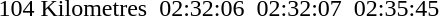<table>
<tr>
<td>104 Kilometres<br></td>
<td></td>
<td>02:32:06</td>
<td></td>
<td>02:32:07</td>
<td></td>
<td>02:35:45</td>
</tr>
<tr>
</tr>
</table>
